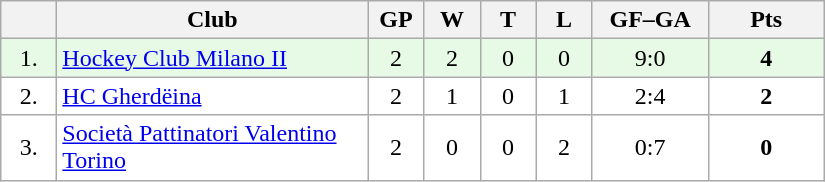<table class="wikitable">
<tr>
<th width="30"></th>
<th width="200">Club</th>
<th width="30">GP</th>
<th width="30">W</th>
<th width="30">T</th>
<th width="30">L</th>
<th width="70">GF–GA</th>
<th width="70">Pts</th>
</tr>
<tr bgcolor="#e6fae6" align="center">
<td>1.</td>
<td align="left"><a href='#'>Hockey Club Milano II</a></td>
<td>2</td>
<td>2</td>
<td>0</td>
<td>0</td>
<td>9:0</td>
<td><strong>4</strong></td>
</tr>
<tr bgcolor="#FFFFFF" align="center">
<td>2.</td>
<td align="left"><a href='#'>HC Gherdëina</a></td>
<td>2</td>
<td>1</td>
<td>0</td>
<td>1</td>
<td>2:4</td>
<td><strong>2</strong></td>
</tr>
<tr bgcolor="#FFFFFF" align="center">
<td>3.</td>
<td align="left"><a href='#'>Società Pattinatori Valentino Torino</a></td>
<td>2</td>
<td>0</td>
<td>0</td>
<td>2</td>
<td>0:7</td>
<td><strong>0</strong></td>
</tr>
</table>
